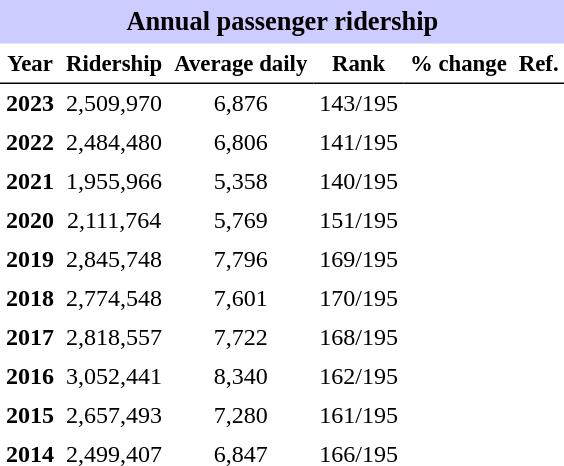<table class="toccolours" cellpadding="4" cellspacing="0" style="text-align:right;">
<tr>
<th colspan="6"  style="background-color:#ccf; background-color:#ccf; font-size:110%; text-align:center;">Annual passenger ridership</th>
</tr>
<tr style="font-size:95%; text-align:center">
<th style="border-bottom:1px solid black">Year</th>
<th style="border-bottom:1px solid black">Ridership</th>
<th style="border-bottom:1px solid black">Average daily</th>
<th style="border-bottom:1px solid black">Rank</th>
<th style="border-bottom:1px solid black">% change</th>
<th style="border-bottom:1px solid black">Ref.</th>
</tr>
<tr style="text-align:center;">
<td><strong>2023</strong></td>
<td>2,509,970</td>
<td>6,876</td>
<td>143/195</td>
<td></td>
<td></td>
</tr>
<tr style="text-align:center;">
<td><strong>2022</strong></td>
<td>2,484,480</td>
<td>6,806</td>
<td>141/195</td>
<td></td>
<td></td>
</tr>
<tr style="text-align:center;">
<td><strong>2021</strong></td>
<td>1,955,966</td>
<td>5,358</td>
<td>140/195</td>
<td></td>
<td></td>
</tr>
<tr style="text-align:center;">
<td><strong>2020</strong></td>
<td>2,111,764</td>
<td>5,769</td>
<td>151/195</td>
<td></td>
<td></td>
</tr>
<tr style="text-align:center;">
<td><strong>2019</strong></td>
<td>2,845,748</td>
<td>7,796</td>
<td>169/195</td>
<td></td>
<td></td>
</tr>
<tr style="text-align:center;">
<td><strong>2018</strong></td>
<td>2,774,548</td>
<td>7,601</td>
<td>170/195</td>
<td></td>
<td></td>
</tr>
<tr style="text-align:center;">
<td><strong>2017</strong></td>
<td>2,818,557</td>
<td>7,722</td>
<td>168/195</td>
<td></td>
<td></td>
</tr>
<tr style="text-align:center;">
<td><strong>2016</strong></td>
<td>3,052,441</td>
<td>8,340</td>
<td>162/195</td>
<td></td>
<td></td>
</tr>
<tr style="text-align:center;">
<td><strong>2015</strong></td>
<td>2,657,493</td>
<td>7,280</td>
<td>161/195</td>
<td></td>
<td></td>
</tr>
<tr style="text-align:center;">
<td><strong>2014</strong></td>
<td>2,499,407</td>
<td>6,847</td>
<td>166/195</td>
<td></td>
<td></td>
</tr>
</table>
